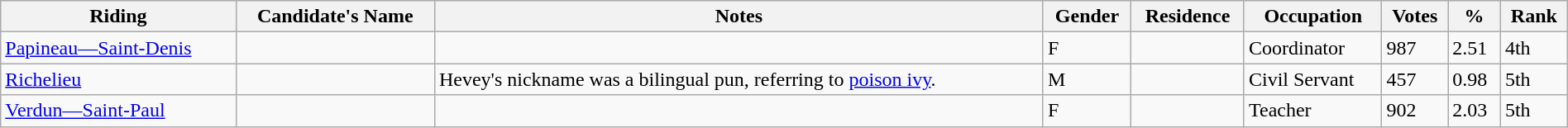<table class="wikitable sortable" width="100%">
<tr>
<th>Riding</th>
<th>Candidate's Name</th>
<th>Notes</th>
<th>Gender</th>
<th>Residence</th>
<th>Occupation</th>
<th>Votes</th>
<th>%</th>
<th>Rank</th>
</tr>
<tr>
<td><a href='#'>Papineau—Saint-Denis</a></td>
<td></td>
<td></td>
<td>F</td>
<td></td>
<td>Coordinator</td>
<td>987</td>
<td>2.51</td>
<td>4th</td>
</tr>
<tr>
<td><a href='#'>Richelieu</a></td>
<td></td>
<td>Hevey's nickname was a bilingual pun, referring to <a href='#'>poison ivy</a>.</td>
<td>M</td>
<td></td>
<td>Civil Servant</td>
<td>457</td>
<td>0.98</td>
<td>5th</td>
</tr>
<tr>
<td><a href='#'>Verdun—Saint-Paul</a></td>
<td></td>
<td></td>
<td>F</td>
<td></td>
<td>Teacher</td>
<td>902</td>
<td>2.03</td>
<td>5th</td>
</tr>
</table>
